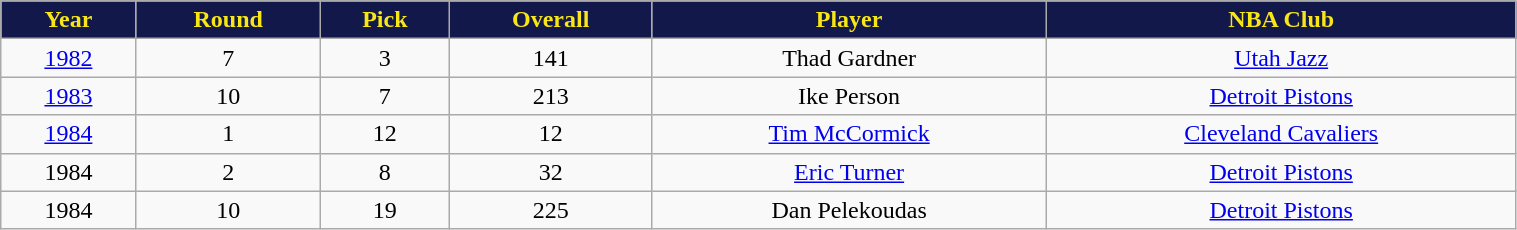<table class="wikitable" style="width:80%;">
<tr style="text-align:center; background:#121849; color:#f8e616;">
<td><strong>Year</strong></td>
<td><strong>Round</strong></td>
<td><strong>Pick</strong></td>
<td><strong>Overall</strong></td>
<td><strong>Player</strong></td>
<td><strong>NBA Club</strong></td>
</tr>
<tr style="text-align:center;" bgcolor="">
<td><a href='#'>1982</a></td>
<td>7</td>
<td>3</td>
<td>141</td>
<td>Thad Gardner</td>
<td><a href='#'>Utah Jazz</a></td>
</tr>
<tr style="text-align:center;" bgcolor="">
<td><a href='#'>1983</a></td>
<td>10</td>
<td>7</td>
<td>213</td>
<td>Ike Person</td>
<td><a href='#'>Detroit Pistons</a></td>
</tr>
<tr style="text-align:center;" bgcolor="">
<td><a href='#'>1984</a></td>
<td>1</td>
<td>12</td>
<td>12</td>
<td><a href='#'>Tim McCormick</a></td>
<td><a href='#'>Cleveland Cavaliers</a></td>
</tr>
<tr style="text-align:center;" bgcolor="">
<td>1984</td>
<td>2</td>
<td>8</td>
<td>32</td>
<td><a href='#'>Eric Turner</a></td>
<td><a href='#'>Detroit Pistons</a></td>
</tr>
<tr style="text-align:center;" bgcolor="">
<td>1984</td>
<td>10</td>
<td>19</td>
<td>225</td>
<td>Dan Pelekoudas</td>
<td><a href='#'>Detroit Pistons</a></td>
</tr>
</table>
